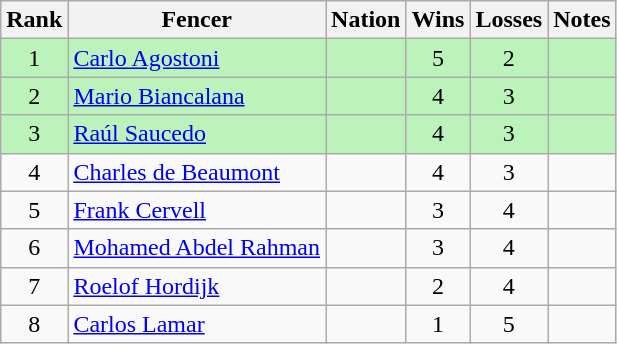<table class="wikitable sortable" style="text-align: center;">
<tr>
<th>Rank</th>
<th>Fencer</th>
<th>Nation</th>
<th>Wins</th>
<th>Losses</th>
<th>Notes</th>
</tr>
<tr style="background:#bbf3bb;">
<td>1</td>
<td align=left><a href='#'>Carlo Agostoni</a></td>
<td align=left></td>
<td>5</td>
<td>2</td>
<td></td>
</tr>
<tr style="background:#bbf3bb;">
<td>2</td>
<td align=left><a href='#'>Mario Biancalana</a></td>
<td align=left></td>
<td>4</td>
<td>3</td>
<td></td>
</tr>
<tr style="background:#bbf3bb;">
<td>3</td>
<td align=left><a href='#'>Raúl Saucedo</a></td>
<td align=left></td>
<td>4</td>
<td>3</td>
<td></td>
</tr>
<tr>
<td>4</td>
<td align=left><a href='#'>Charles de Beaumont</a></td>
<td align=left></td>
<td>4</td>
<td>3</td>
<td></td>
</tr>
<tr>
<td>5</td>
<td align=left><a href='#'>Frank Cervell</a></td>
<td align=left></td>
<td>3</td>
<td>4</td>
<td></td>
</tr>
<tr>
<td>6</td>
<td align=left><a href='#'>Mohamed Abdel Rahman</a></td>
<td align=left></td>
<td>3</td>
<td>4</td>
<td></td>
</tr>
<tr>
<td>7</td>
<td align=left><a href='#'>Roelof Hordijk</a></td>
<td align=left></td>
<td>2</td>
<td>4</td>
<td></td>
</tr>
<tr>
<td>8</td>
<td align=left><a href='#'>Carlos Lamar</a></td>
<td align=left></td>
<td>1</td>
<td>5</td>
<td></td>
</tr>
</table>
